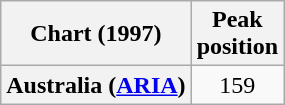<table class="wikitable plainrowheaders" style="text-align:center">
<tr>
<th scope="col">Chart (1997)</th>
<th scope="col">Peak<br>position</th>
</tr>
<tr>
<th scope="row">Australia (<a href='#'>ARIA</a>)</th>
<td>159</td>
</tr>
</table>
